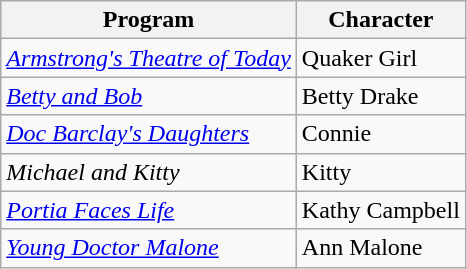<table class="wikitable">
<tr>
<th>Program</th>
<th>Character</th>
</tr>
<tr>
<td><em><a href='#'>Armstrong's Theatre of Today</a></em></td>
<td>Quaker Girl</td>
</tr>
<tr>
<td><em><a href='#'>Betty and Bob</a></em></td>
<td>Betty Drake</td>
</tr>
<tr>
<td><em><a href='#'>Doc Barclay's Daughters</a></em></td>
<td>Connie</td>
</tr>
<tr>
<td><em>Michael and Kitty</em></td>
<td>Kitty</td>
</tr>
<tr>
<td><em><a href='#'>Portia Faces Life</a></em></td>
<td>Kathy Campbell</td>
</tr>
<tr>
<td><em><a href='#'>Young Doctor Malone</a></em></td>
<td>Ann Malone</td>
</tr>
</table>
